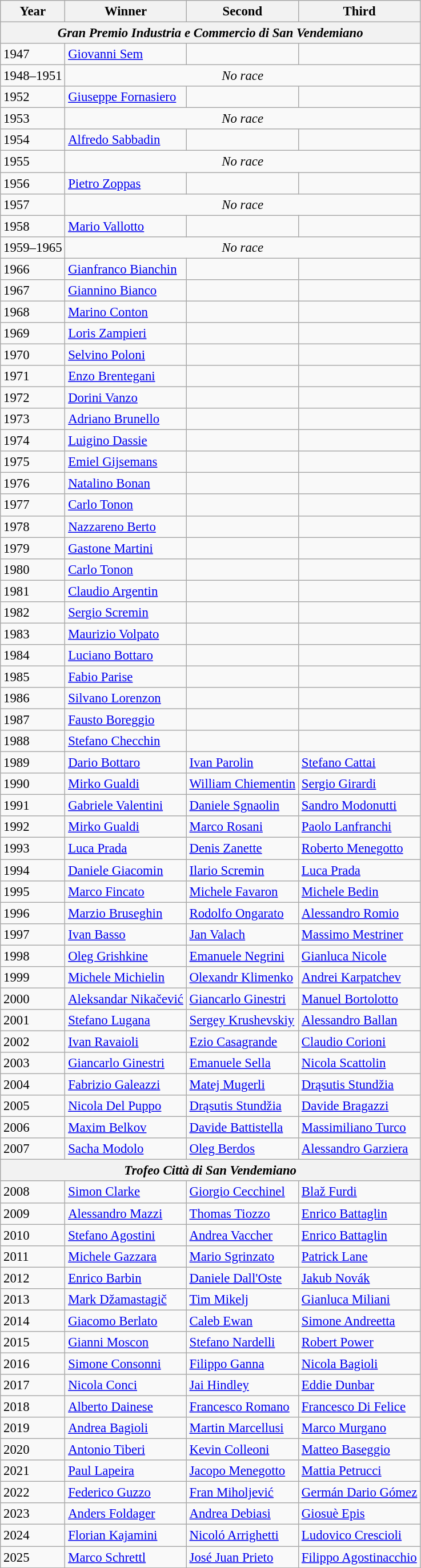<table class="wikitable" style="font-size:95%">
<tr>
<th>Year</th>
<th>Winner</th>
<th>Second</th>
<th>Third</th>
</tr>
<tr>
<th colspan=4; align=center><em>Gran Premio Industria e Commercio di San Vendemiano</em> </th>
</tr>
<tr>
<td>1947</td>
<td> <a href='#'>Giovanni Sem</a></td>
<td></td>
<td></td>
</tr>
<tr>
<td>1948–1951</td>
<td colspan=3; align=center><em>No race</em></td>
</tr>
<tr>
<td>1952</td>
<td> <a href='#'>Giuseppe Fornasiero</a></td>
<td></td>
<td></td>
</tr>
<tr>
<td>1953</td>
<td colspan=3; align=center><em>No race</em></td>
</tr>
<tr>
<td>1954</td>
<td> <a href='#'>Alfredo Sabbadin</a></td>
<td></td>
<td></td>
</tr>
<tr>
<td>1955</td>
<td colspan=3; align=center><em>No race</em></td>
</tr>
<tr>
<td>1956</td>
<td> <a href='#'>Pietro Zoppas</a></td>
<td></td>
<td></td>
</tr>
<tr>
<td>1957</td>
<td colspan=3; align=center><em>No race</em></td>
</tr>
<tr>
<td>1958</td>
<td> <a href='#'>Mario Vallotto</a></td>
<td></td>
<td></td>
</tr>
<tr>
<td>1959–1965</td>
<td colspan=3; align=center><em>No race</em></td>
</tr>
<tr>
<td>1966</td>
<td> <a href='#'>Gianfranco Bianchin</a></td>
<td></td>
<td></td>
</tr>
<tr>
<td>1967</td>
<td> <a href='#'>Giannino Bianco</a></td>
<td></td>
<td></td>
</tr>
<tr>
<td>1968</td>
<td> <a href='#'>Marino Conton</a></td>
<td></td>
<td></td>
</tr>
<tr>
<td>1969</td>
<td> <a href='#'>Loris Zampieri</a></td>
<td></td>
<td></td>
</tr>
<tr>
<td>1970</td>
<td> <a href='#'>Selvino Poloni</a></td>
<td></td>
<td></td>
</tr>
<tr>
<td>1971</td>
<td> <a href='#'>Enzo Brentegani</a></td>
<td></td>
<td></td>
</tr>
<tr>
<td>1972</td>
<td> <a href='#'>Dorini Vanzo</a></td>
<td></td>
<td></td>
</tr>
<tr>
<td>1973</td>
<td> <a href='#'>Adriano Brunello</a></td>
<td></td>
<td></td>
</tr>
<tr>
<td>1974</td>
<td> <a href='#'>Luigino Dassie</a></td>
<td></td>
<td></td>
</tr>
<tr>
<td>1975</td>
<td> <a href='#'>Emiel Gijsemans</a></td>
<td></td>
<td></td>
</tr>
<tr>
<td>1976</td>
<td> <a href='#'>Natalino Bonan</a></td>
<td></td>
<td></td>
</tr>
<tr>
<td>1977</td>
<td> <a href='#'>Carlo Tonon</a></td>
<td></td>
<td></td>
</tr>
<tr>
<td>1978</td>
<td> <a href='#'>Nazzareno Berto</a></td>
<td></td>
<td></td>
</tr>
<tr>
<td>1979</td>
<td> <a href='#'>Gastone Martini</a></td>
<td></td>
<td></td>
</tr>
<tr>
<td>1980</td>
<td> <a href='#'>Carlo Tonon</a></td>
<td></td>
<td></td>
</tr>
<tr>
<td>1981</td>
<td> <a href='#'>Claudio Argentin</a></td>
<td></td>
<td></td>
</tr>
<tr>
<td>1982</td>
<td> <a href='#'>Sergio Scremin</a></td>
<td></td>
<td></td>
</tr>
<tr>
<td>1983</td>
<td> <a href='#'>Maurizio Volpato</a></td>
<td></td>
<td></td>
</tr>
<tr>
<td>1984</td>
<td> <a href='#'>Luciano Bottaro</a></td>
<td></td>
<td></td>
</tr>
<tr>
<td>1985</td>
<td> <a href='#'>Fabio Parise</a></td>
<td></td>
<td></td>
</tr>
<tr>
<td>1986</td>
<td> <a href='#'>Silvano Lorenzon</a></td>
<td></td>
<td></td>
</tr>
<tr>
<td>1987</td>
<td> <a href='#'>Fausto Boreggio</a></td>
<td></td>
<td></td>
</tr>
<tr>
<td>1988</td>
<td> <a href='#'>Stefano Checchin</a></td>
<td></td>
<td></td>
</tr>
<tr>
<td>1989</td>
<td> <a href='#'>Dario Bottaro</a></td>
<td> <a href='#'>Ivan Parolin</a></td>
<td> <a href='#'>Stefano Cattai</a></td>
</tr>
<tr>
<td>1990</td>
<td> <a href='#'>Mirko Gualdi</a></td>
<td> <a href='#'>William Chiementin</a></td>
<td> <a href='#'>Sergio Girardi</a></td>
</tr>
<tr>
<td>1991</td>
<td> <a href='#'>Gabriele Valentini</a></td>
<td> <a href='#'>Daniele Sgnaolin</a></td>
<td> <a href='#'>Sandro Modonutti</a></td>
</tr>
<tr>
<td>1992</td>
<td> <a href='#'>Mirko Gualdi</a></td>
<td> <a href='#'>Marco Rosani</a></td>
<td> <a href='#'>Paolo Lanfranchi</a></td>
</tr>
<tr>
<td>1993</td>
<td> <a href='#'>Luca Prada</a></td>
<td> <a href='#'>Denis Zanette</a></td>
<td> <a href='#'>Roberto Menegotto</a></td>
</tr>
<tr>
<td>1994</td>
<td> <a href='#'>Daniele Giacomin</a></td>
<td> <a href='#'>Ilario Scremin</a></td>
<td> <a href='#'>Luca Prada</a></td>
</tr>
<tr>
<td>1995</td>
<td> <a href='#'>Marco Fincato</a></td>
<td> <a href='#'>Michele Favaron</a></td>
<td> <a href='#'>Michele Bedin</a></td>
</tr>
<tr>
<td>1996</td>
<td> <a href='#'>Marzio Bruseghin</a></td>
<td> <a href='#'>Rodolfo Ongarato</a></td>
<td> <a href='#'>Alessandro Romio</a></td>
</tr>
<tr>
<td>1997</td>
<td> <a href='#'>Ivan Basso</a></td>
<td> <a href='#'>Jan Valach</a></td>
<td> <a href='#'>Massimo Mestriner</a></td>
</tr>
<tr>
<td>1998</td>
<td> <a href='#'>Oleg Grishkine</a></td>
<td> <a href='#'>Emanuele Negrini</a></td>
<td> <a href='#'>Gianluca Nicole</a></td>
</tr>
<tr>
<td>1999</td>
<td> <a href='#'>Michele Michielin</a></td>
<td> <a href='#'>Olexandr Klimenko</a></td>
<td> <a href='#'>Andrei Karpatchev</a></td>
</tr>
<tr>
<td>2000</td>
<td> <a href='#'>Aleksandar Nikačević</a></td>
<td> <a href='#'>Giancarlo Ginestri</a></td>
<td> <a href='#'>Manuel Bortolotto</a></td>
</tr>
<tr>
<td>2001</td>
<td> <a href='#'>Stefano Lugana</a></td>
<td> <a href='#'>Sergey Krushevskiy</a></td>
<td> <a href='#'>Alessandro Ballan</a></td>
</tr>
<tr>
<td>2002</td>
<td> <a href='#'>Ivan Ravaioli</a></td>
<td> <a href='#'>Ezio Casagrande</a></td>
<td> <a href='#'>Claudio Corioni</a></td>
</tr>
<tr>
<td>2003</td>
<td> <a href='#'>Giancarlo Ginestri</a></td>
<td> <a href='#'>Emanuele Sella</a></td>
<td> <a href='#'>Nicola Scattolin</a></td>
</tr>
<tr>
<td>2004</td>
<td> <a href='#'>Fabrizio Galeazzi</a></td>
<td> <a href='#'>Matej Mugerli</a></td>
<td> <a href='#'>Drąsutis Stundžia</a></td>
</tr>
<tr>
<td>2005</td>
<td> <a href='#'>Nicola Del Puppo</a></td>
<td> <a href='#'>Drąsutis Stundžia</a></td>
<td> <a href='#'>Davide Bragazzi</a></td>
</tr>
<tr>
<td>2006</td>
<td> <a href='#'>Maxim Belkov</a></td>
<td> <a href='#'>Davide Battistella</a></td>
<td> <a href='#'>Massimiliano Turco</a></td>
</tr>
<tr>
<td>2007</td>
<td> <a href='#'>Sacha Modolo</a></td>
<td> <a href='#'>Oleg Berdos</a></td>
<td> <a href='#'>Alessandro Garziera</a></td>
</tr>
<tr>
<th colspan=4; align=center><em>Trofeo Città di San Vendemiano</em></th>
</tr>
<tr>
<td>2008</td>
<td> <a href='#'>Simon Clarke</a></td>
<td> <a href='#'>Giorgio Cecchinel</a></td>
<td> <a href='#'>Blaž Furdi</a></td>
</tr>
<tr>
<td>2009</td>
<td> <a href='#'>Alessandro Mazzi</a></td>
<td> <a href='#'>Thomas Tiozzo</a></td>
<td> <a href='#'>Enrico Battaglin</a></td>
</tr>
<tr>
<td>2010</td>
<td> <a href='#'>Stefano Agostini</a></td>
<td> <a href='#'>Andrea Vaccher</a></td>
<td> <a href='#'>Enrico Battaglin</a></td>
</tr>
<tr>
<td>2011</td>
<td> <a href='#'>Michele Gazzara</a></td>
<td> <a href='#'>Mario Sgrinzato</a></td>
<td> <a href='#'>Patrick Lane</a></td>
</tr>
<tr>
<td>2012</td>
<td> <a href='#'>Enrico Barbin</a></td>
<td> <a href='#'>Daniele Dall'Oste</a></td>
<td> <a href='#'>Jakub Novák</a></td>
</tr>
<tr>
<td>2013</td>
<td> <a href='#'>Mark Džamastagič</a></td>
<td> <a href='#'>Tim Mikelj</a></td>
<td> <a href='#'>Gianluca Miliani</a></td>
</tr>
<tr>
<td>2014</td>
<td> <a href='#'>Giacomo Berlato</a></td>
<td> <a href='#'>Caleb Ewan</a></td>
<td> <a href='#'>Simone Andreetta</a></td>
</tr>
<tr>
<td>2015</td>
<td> <a href='#'>Gianni Moscon</a></td>
<td> <a href='#'>Stefano Nardelli</a></td>
<td> <a href='#'>Robert Power</a></td>
</tr>
<tr>
<td>2016</td>
<td> <a href='#'>Simone Consonni</a></td>
<td> <a href='#'>Filippo Ganna</a></td>
<td> <a href='#'>Nicola Bagioli</a></td>
</tr>
<tr>
<td>2017</td>
<td> <a href='#'>Nicola Conci</a></td>
<td> <a href='#'>Jai Hindley</a></td>
<td> <a href='#'>Eddie Dunbar</a></td>
</tr>
<tr>
<td>2018</td>
<td> <a href='#'>Alberto Dainese</a></td>
<td> <a href='#'>Francesco Romano</a></td>
<td> <a href='#'>Francesco Di Felice</a></td>
</tr>
<tr>
<td>2019</td>
<td> <a href='#'>Andrea Bagioli</a></td>
<td> <a href='#'>Martin Marcellusi</a></td>
<td> <a href='#'>Marco Murgano</a></td>
</tr>
<tr>
<td>2020</td>
<td> <a href='#'>Antonio Tiberi</a></td>
<td> <a href='#'>Kevin Colleoni</a></td>
<td> <a href='#'>Matteo Baseggio</a></td>
</tr>
<tr>
<td>2021</td>
<td> <a href='#'>Paul Lapeira</a></td>
<td> <a href='#'>Jacopo Menegotto</a></td>
<td> <a href='#'>Mattia Petrucci</a></td>
</tr>
<tr>
<td>2022</td>
<td> <a href='#'>Federico Guzzo</a></td>
<td> <a href='#'>Fran Miholjević</a></td>
<td> <a href='#'>Germán Dario Gómez</a></td>
</tr>
<tr>
<td>2023</td>
<td> <a href='#'>Anders Foldager</a></td>
<td> <a href='#'>Andrea Debiasi</a></td>
<td> <a href='#'>Giosuè Epis</a></td>
</tr>
<tr>
<td>2024</td>
<td> <a href='#'>Florian Kajamini</a></td>
<td> <a href='#'>Nicoló Arrighetti</a></td>
<td> <a href='#'>Ludovico Crescioli</a></td>
</tr>
<tr>
<td>2025</td>
<td> <a href='#'>Marco Schrettl</a></td>
<td> <a href='#'>José Juan Prieto</a></td>
<td> <a href='#'>Filippo Agostinacchio</a></td>
</tr>
</table>
